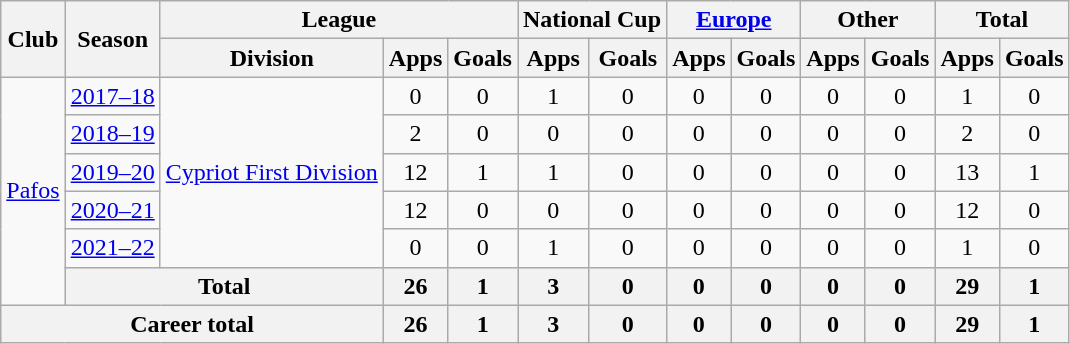<table class="wikitable" style="text-align:center">
<tr>
<th rowspan=2>Club</th>
<th rowspan=2>Season</th>
<th colspan=3>League</th>
<th colspan=2>National Cup</th>
<th colspan=2><a href='#'>Europe</a></th>
<th colspan=2>Other</th>
<th colspan=2>Total</th>
</tr>
<tr>
<th>Division</th>
<th>Apps</th>
<th>Goals</th>
<th>Apps</th>
<th>Goals</th>
<th>Apps</th>
<th>Goals</th>
<th>Apps</th>
<th>Goals</th>
<th>Apps</th>
<th>Goals</th>
</tr>
<tr>
<td rowspan="6"><a href='#'>Pafos</a></td>
<td><a href='#'>2017–18</a></td>
<td rowspan="5"><a href='#'>Cypriot First Division</a></td>
<td>0</td>
<td>0</td>
<td>1</td>
<td>0</td>
<td>0</td>
<td>0</td>
<td>0</td>
<td>0</td>
<td>1</td>
<td>0</td>
</tr>
<tr>
<td><a href='#'>2018–19</a></td>
<td>2</td>
<td>0</td>
<td>0</td>
<td>0</td>
<td>0</td>
<td>0</td>
<td>0</td>
<td>0</td>
<td>2</td>
<td>0</td>
</tr>
<tr>
<td><a href='#'>2019–20</a></td>
<td>12</td>
<td>1</td>
<td>1</td>
<td>0</td>
<td>0</td>
<td>0</td>
<td>0</td>
<td>0</td>
<td>13</td>
<td>1</td>
</tr>
<tr>
<td><a href='#'>2020–21</a></td>
<td>12</td>
<td>0</td>
<td>0</td>
<td>0</td>
<td>0</td>
<td>0</td>
<td>0</td>
<td>0</td>
<td>12</td>
<td>0</td>
</tr>
<tr>
<td><a href='#'>2021–22</a></td>
<td>0</td>
<td>0</td>
<td>1</td>
<td>0</td>
<td>0</td>
<td>0</td>
<td>0</td>
<td>0</td>
<td>1</td>
<td>0</td>
</tr>
<tr>
<th colspan="2">Total</th>
<th>26</th>
<th>1</th>
<th>3</th>
<th>0</th>
<th>0</th>
<th>0</th>
<th>0</th>
<th>0</th>
<th>29</th>
<th>1</th>
</tr>
<tr>
<th colspan="3">Career total</th>
<th>26</th>
<th>1</th>
<th>3</th>
<th>0</th>
<th>0</th>
<th>0</th>
<th>0</th>
<th>0</th>
<th>29</th>
<th>1</th>
</tr>
</table>
